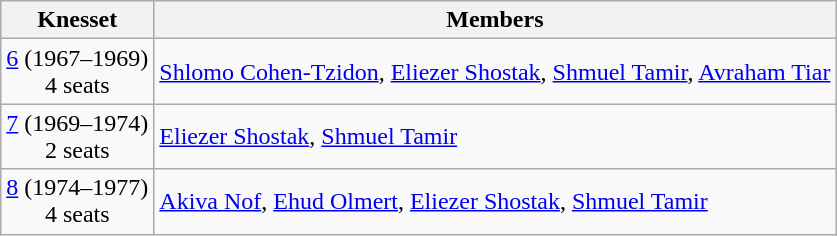<table class=wikitable>
<tr>
<th>Knesset</th>
<th>Members</th>
</tr>
<tr>
<td align=center><a href='#'>6</a> (1967–1969)<br>4 seats</td>
<td><a href='#'>Shlomo Cohen-Tzidon</a>, <a href='#'>Eliezer Shostak</a>, <a href='#'>Shmuel Tamir</a>, <a href='#'>Avraham Tiar</a></td>
</tr>
<tr>
<td align=center><a href='#'>7</a> (1969–1974)<br>2 seats</td>
<td><a href='#'>Eliezer Shostak</a>, <a href='#'>Shmuel Tamir</a></td>
</tr>
<tr>
<td align=center><a href='#'>8</a> (1974–1977)<br>4 seats</td>
<td><a href='#'>Akiva Nof</a>, <a href='#'>Ehud Olmert</a>, <a href='#'>Eliezer Shostak</a>, <a href='#'>Shmuel Tamir</a></td>
</tr>
</table>
